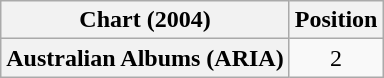<table class="wikitable plainrowheaders" style="text-align:center">
<tr>
<th scope="col">Chart (2004)</th>
<th scope="col">Position</th>
</tr>
<tr>
<th scope="row">Australian Albums (ARIA)</th>
<td>2</td>
</tr>
</table>
